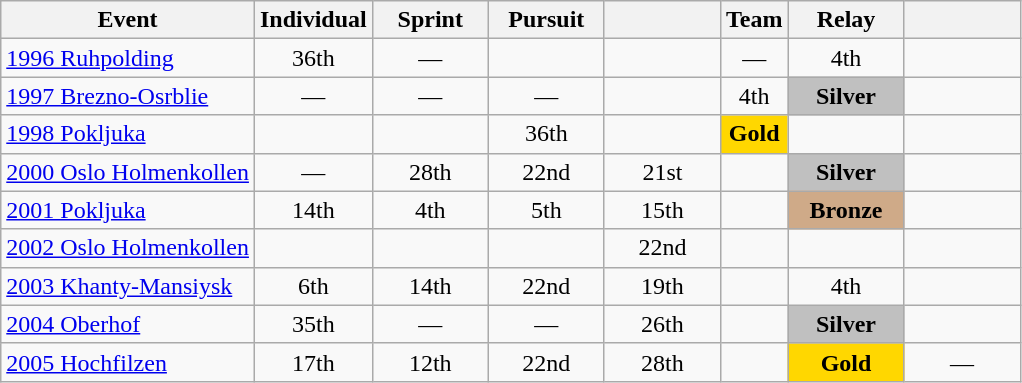<table class="wikitable" style="text-align: center;">
<tr ">
<th>Event</th>
<th style="width:70px;">Individual</th>
<th style="width:70px;">Sprint</th>
<th style="width:70px;">Pursuit</th>
<th style="width:70px;"></th>
<th>Team</th>
<th style="width:70px;">Relay</th>
<th style="width:70px;"></th>
</tr>
<tr>
<td align=left> <a href='#'>1996 Ruhpolding</a></td>
<td>36th</td>
<td>—</td>
<td></td>
<td></td>
<td>—</td>
<td>4th</td>
<td></td>
</tr>
<tr>
<td align=left> <a href='#'>1997 Brezno-Osrblie</a></td>
<td>—</td>
<td>—</td>
<td>—</td>
<td></td>
<td>4th</td>
<td style="background:silver;"><strong>Silver</strong></td>
<td></td>
</tr>
<tr>
<td align=left> <a href='#'>1998 Pokljuka</a></td>
<td></td>
<td></td>
<td>36th</td>
<td></td>
<td style="background:gold;"><strong>Gold</strong></td>
<td></td>
<td></td>
</tr>
<tr>
<td align=left> <a href='#'>2000 Oslo Holmenkollen</a></td>
<td>—</td>
<td>28th</td>
<td>22nd</td>
<td>21st</td>
<td></td>
<td style="background:silver;"><strong>Silver</strong></td>
<td></td>
</tr>
<tr>
<td align=left> <a href='#'>2001 Pokljuka</a></td>
<td>14th</td>
<td>4th</td>
<td>5th</td>
<td>15th</td>
<td></td>
<td style="background:#cfaa88;"><strong>Bronze</strong></td>
<td></td>
</tr>
<tr>
<td align=left> <a href='#'>2002 Oslo Holmenkollen</a></td>
<td></td>
<td></td>
<td></td>
<td>22nd</td>
<td></td>
<td></td>
<td></td>
</tr>
<tr>
<td align=left> <a href='#'>2003 Khanty-Mansiysk</a></td>
<td>6th</td>
<td>14th</td>
<td>22nd</td>
<td>19th</td>
<td></td>
<td>4th</td>
<td></td>
</tr>
<tr>
<td align=left> <a href='#'>2004 Oberhof</a></td>
<td>35th</td>
<td>—</td>
<td>—</td>
<td>26th</td>
<td></td>
<td style="background:silver;"><strong>Silver</strong></td>
<td></td>
</tr>
<tr>
<td align=left> <a href='#'>2005 Hochfilzen</a></td>
<td>17th</td>
<td>12th</td>
<td>22nd</td>
<td>28th</td>
<td></td>
<td style="background:gold;"><strong>Gold</strong></td>
<td>—</td>
</tr>
</table>
